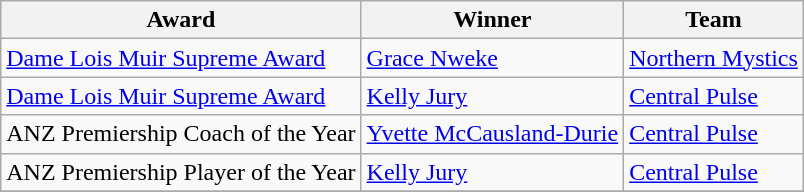<table class="wikitable collapsible">
<tr>
<th>Award</th>
<th>Winner</th>
<th>Team</th>
</tr>
<tr>
<td><a href='#'>Dame Lois Muir Supreme Award</a></td>
<td><a href='#'>Grace Nweke</a></td>
<td><a href='#'>Northern Mystics</a></td>
</tr>
<tr>
<td><a href='#'>Dame Lois Muir Supreme Award</a></td>
<td><a href='#'>Kelly Jury</a></td>
<td><a href='#'>Central Pulse</a></td>
</tr>
<tr>
<td>ANZ Premiership Coach of the Year</td>
<td><a href='#'>Yvette McCausland-Durie</a></td>
<td><a href='#'>Central Pulse</a></td>
</tr>
<tr>
<td>ANZ Premiership Player of the Year</td>
<td><a href='#'>Kelly Jury</a></td>
<td><a href='#'>Central Pulse</a></td>
</tr>
<tr>
</tr>
</table>
